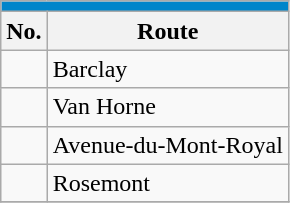<table align=center class="wikitable">
<tr>
<th style="background: #0085CA; font-size:100%; color:#FFFFFF;"colspan="4"><a href='#'></a></th>
</tr>
<tr>
<th>No.</th>
<th>Route</th>
</tr>
<tr>
<td></td>
<td>Barclay</td>
</tr>
<tr>
<td {{Avoid wrap> </td>
<td>Van Horne</td>
</tr>
<tr>
<td {{Avoid wrap> </td>
<td>Avenue-du-Mont-Royal</td>
</tr>
<tr>
<td {{Avoid wrap> </td>
<td>Rosemont</td>
</tr>
<tr>
</tr>
</table>
